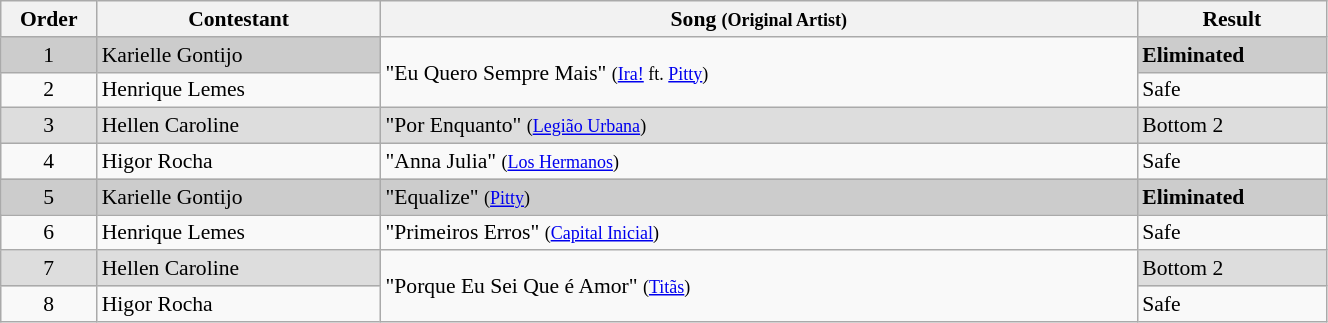<table class="wikitable" style="font-size:90%; width:70%; text-align: left;">
<tr>
<th width="05%">Order</th>
<th width="15%">Contestant</th>
<th width="40%">Song <small>(Original Artist)</small></th>
<th width="10%">Result</th>
</tr>
<tr>
<td bgcolor="CCCCCC" style="text-align:center;">1</td>
<td bgcolor="CCCCCC">Karielle Gontijo</td>
<td rowspan=2>"Eu Quero Sempre Mais" <small>(<a href='#'>Ira!</a> ft. <a href='#'>Pitty</a>)</small></td>
<td bgcolor="CCCCCC"><strong>Eliminated</strong></td>
</tr>
<tr>
<td style="text-align:center;">2</td>
<td>Henrique Lemes</td>
<td>Safe</td>
</tr>
<tr style="background:#DDDDDD;">
<td style="text-align:center;">3</td>
<td>Hellen Caroline</td>
<td>"Por Enquanto" <small>(<a href='#'>Legião Urbana</a>)</small></td>
<td>Bottom 2</td>
</tr>
<tr>
<td style="text-align:center;">4</td>
<td>Higor Rocha</td>
<td>"Anna Julia" <small>(<a href='#'>Los Hermanos</a>)</small></td>
<td>Safe</td>
</tr>
<tr style="background:#CCCCCC;">
<td style="text-align:center;">5</td>
<td>Karielle Gontijo</td>
<td>"Equalize" <small>(<a href='#'>Pitty</a>)</small></td>
<td><strong>Eliminated</strong></td>
</tr>
<tr>
<td style="text-align:center;">6</td>
<td>Henrique Lemes</td>
<td>"Primeiros Erros" <small>(<a href='#'>Capital Inicial</a>)</small></td>
<td>Safe</td>
</tr>
<tr>
<td bgcolor="DDDDDD" style="text-align:center;">7</td>
<td bgcolor="DDDDDD">Hellen Caroline</td>
<td rowspan=2>"Porque Eu Sei Que é Amor" <small>(<a href='#'>Titãs</a>)</small></td>
<td bgcolor="DDDDDD">Bottom 2</td>
</tr>
<tr>
<td style="text-align:center;">8</td>
<td>Higor Rocha</td>
<td>Safe</td>
</tr>
</table>
